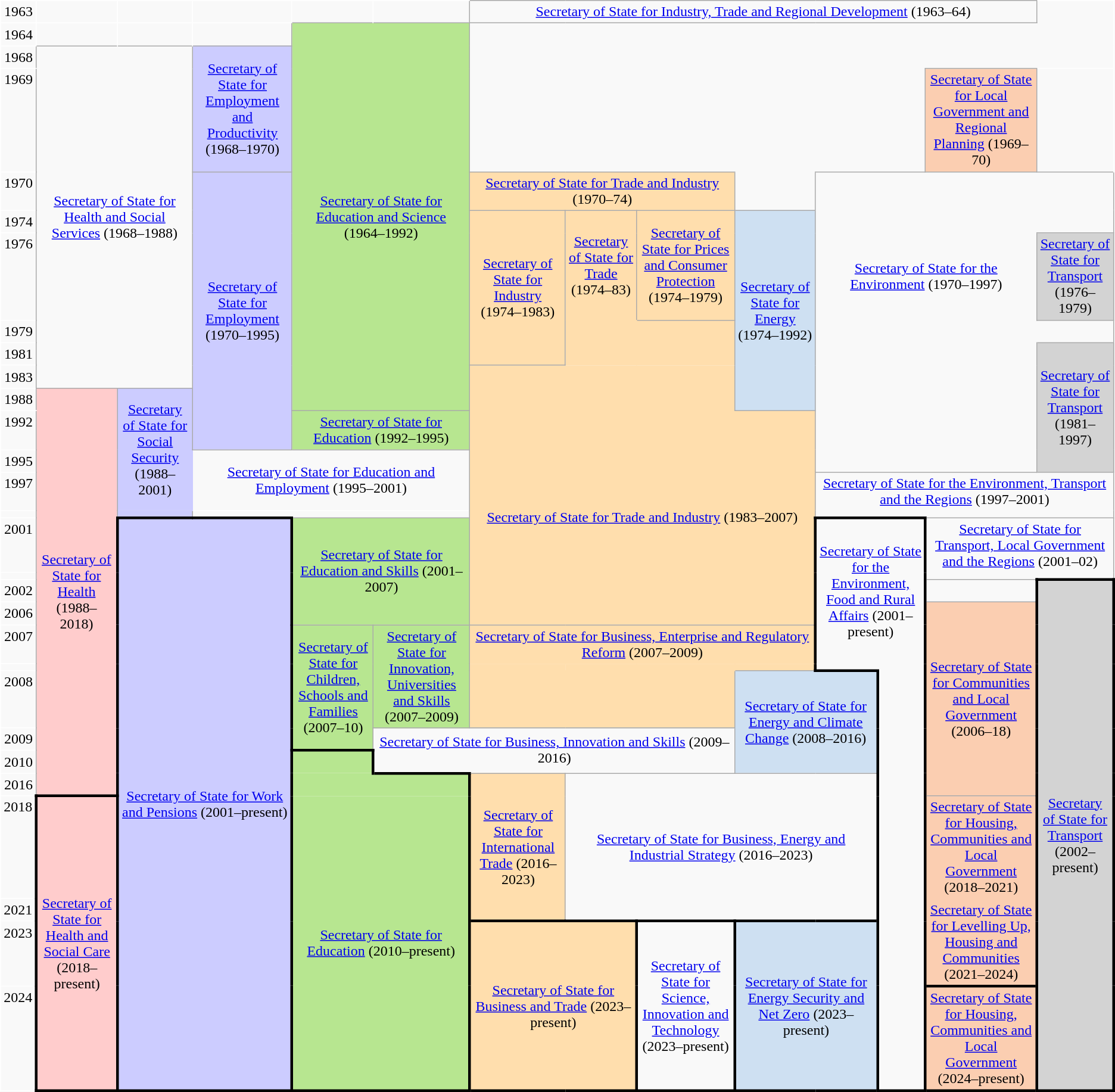<table class="wikitable" style="text-align:center;">
<tr>
<td style="border-width:1px 0 0 1px;border-color:white;vertical-align:top;">1963</td>
<td style="border-width:1px 0 0 1px;border-color:white;"></td>
<td style="border-width:1px 0 0 1px;border-color:white;"></td>
<td style="border-width:1px 0 0 1px;border-color:white;"></td>
<td style="border-width:1px 0 0 1px;border-color:white;"></td>
<td style="border-width:1px 0 0 1px;border-color:white;"></td>
<td colspan="7"><a href='#'>Secretary of State for Industry, Trade and Regional Development</a> (1963–64)</td>
<td style="border-width:1px 1px 0 0;border-color:white;"></td>
</tr>
<tr>
<td style="border-width:1px 0 1px 1px;border-color:white;vertical-align:top;">1964</td>
<td style="border-width:1px 1px 0 1px;border-color:white;"></td>
<td style="border-width:1px 0 0 1px;border-color:white;"></td>
<td style="border-width:1px 0 0 1px;border-color:white;"></td>
<td rowspan="10" colspan="2" style="background: #b7e690;"><a href='#'>Secretary of State for Education and Science</a> (1964–1992)</td>
<td colspan="8" style="border-width:0 1px 0 0;border-color:white;"></td>
</tr>
<tr>
<td style="border-width:1px 0 1px 1px;border-color:white;vertical-align:top;">1968</td>
<td rowspan="8" colspan="2"><a href='#'>Secretary of State for Health and Social Services</a> (1968–1988)</td>
<td rowspan="2" style="background:#CCCCFF;"><a href='#'>Secretary of State for Employment and Productivity</a> (1968–1970)</td>
<td colspan="8" style="border-width:0 1px 0 0;border-color:white;"></td>
</tr>
<tr>
<td style="border-width:1px 0 1px 1px;border-color:white;vertical-align:top;">1969</td>
<td colspan="3" style="border-width:0 0 1px 1px"></td>
<td colspan="1" style="border-width:0 0 0 0"></td>
<td colspan="2" style="border-width:0 1px 1px 0"></td>
<td style="background:#FBCEB1"><a href='#'>Secretary of State for Local Government and Regional Planning</a> (1969–70)</td>
<td style="border-width:1px 1px 0 0;border-color:white;"></td>
</tr>
<tr>
<td style="border-width:1px 0 1px 1px;border-color:white;vertical-align:top;">1970</td>
<td rowspan="8" style="background:#CCCCFF;"><a href='#'>Secretary of State for Employment</a> (1970–1995)</td>
<td colspan="3" style="background:#ffdead;"><a href='#'>Secretary of State for Trade and Industry</a> (1970–74)</td>
<td style="border-width:0 1px 0 0"></td>
<td rowspan="2" colspan="3" style="border-width:0 0 0 0"></td>
<td rowspan="2" style="border-width:1px 1px 1px 0"></td>
</tr>
<tr>
<td style="border-width:1px 0 1px 1px;border-color:white;vertical-align:top;">1974</td>
<td rowspan="4" style="background:#ffdead;"><a href='#'>Secretary of State for Industry</a> (1974–1983)</td>
<td rowspan="2" style="border-width:0 0 1px 0;border-color:#ffdead;background:#ffdead;"><a href='#'>Secretary of State for Trade</a> (1974–83)</td>
<td rowspan="2" style="background:#ffdead;"><a href='#'>Secretary of State for Prices and Consumer Protection</a> (1974–1979)</td>
<td rowspan="6" style="background:#CEE0F2"><a href='#'>Secretary of State for Energy</a> (1974–1992)</td>
</tr>
<tr>
<td style="border-width:1px 0 1px 1px;border-color:white;vertical-align:top;">1976</td>
<td colspan="3" style="border-width:0 0 0 0"><a href='#'>Secretary of State for the Environment</a> (1970–1997)</td>
<td style="background:lightgrey"><a href='#'>Secretary of State for Transport</a> (1976–1979)</td>
</tr>
<tr>
<td style="border-width:1px 0 1px 1px;border-color:white;vertical-align:top;">1979</td>
<td rowspan="2" style="border-width:0 0 0 0;border-color:#ffdead;background:#ffdead;"></td>
<td rowspan="2" style="border-width:0 0 0 1px;border-color:#ffdead;background:#ffdead;"></td>
<td colspan="2" style="border-width:0 0 0 1px"></td>
<td colspan="2" style="border-width:0 1px 0 0"></td>
</tr>
<tr>
<td style="border-width:1px 0 1px 1px;border-color:white;vertical-align:top;">1981</td>
<td rowspan="5" colspan="3" style="border-width:0 1px 1px 1px"></td>
<td rowspan="5" style="background:lightgrey"><a href='#'>Secretary of State for Transport</a> (1981–1997)</td>
</tr>
<tr>
<td style="border-width:1px 0 1px 1px;border-color:white;vertical-align:top;">1983</td>
<td rowspan="2" colspan="3" style="border-width:0 0 1px 1px;border-color:#ffdead;background:#ffdead;"></td>
</tr>
<tr>
<td style="border-width:1px 0 1px 1px;border-color:white;vertical-align:top;">1988</td>
<td rowspan="15" style="background:#FFCCCC;"><a href='#'>Secretary of State for Health</a> (1988–2018)</td>
<td rowspan="4" style="border-width:0 0 1px 0;border-color:#CCCCFF;background:#CCCCFF;"><a href='#'>Secretary of State for Social Security</a> (1988–2001)</td>
</tr>
<tr>
<td style="border-width:1px 0 1px 1px;border-color:white;vertical-align:top;">1992</td>
<td colspan="2" style="background:#b7e690;"><a href='#'>Secretary of State for Education</a> (1992–1995)</td>
<td rowspan="8" colspan="4" style="background:#ffdead;"><a href='#'>Secretary of State for Trade and Industry</a> (1983–2007)</td>
</tr>
<tr>
<td style="border-width:1px 0 1px 1px;border-color:white;vertical-align:top;">1995</td>
<td rowspan="2" colspan="3" style="border-width:0 0 1px 0;border-color:white"><a href='#'>Secretary of State for Education and Employment</a> (1995–2001)</td>
</tr>
<tr>
<td style="border-width:1px 0 1px 1px;border-color:white;vertical-align:top;">1997</td>
<td rowspan="1" colspan="4" style="border-width:1px 1px 0 1px;"><a href='#'>Secretary of State for the Environment, Transport and the Regions</a> (1997–2001)</td>
</tr>
<tr>
<td style="border-width:1px 0 1px 1px;border-color:white;vertical-align:top;"></td>
<td style="background:#CCCCFF;"></td>
</tr>
<tr>
<td style="border-width:1px 0 1px 1px;border-color:white;vertical-align:top;">2001</td>
<td rowspan="14" colspan="2" style="border-width:3px 3px 3px 3px;border-color:black;background:#CCCCFF;"><a href='#'>Secretary of State for Work and Pensions</a> (2001–present)</td>
<td rowspan="4" colspan="2" style="background:#b7e690;"><a href='#'>Secretary of State for Education and Skills</a> (2001–2007)</td>
<td rowspan="5" colspan="2" style="border-width:3px 3px 0 3px;border-color:black"><a href='#'>Secretary of State for the Environment, Food and Rural Affairs</a> (2001–present)</td>
<td colspan="2" style="border-width:1px 1px 0 0"><a href='#'>Secretary of State for Transport, Local Government and the Regions</a> (2001–02)</td>
</tr>
<tr>
<td style="border-width:1px 0 1px 1px;border-color:white;vertical-align:top;"></td>
<td style="border-width:0 0 1px 1px;"></td>
<td style="border-width:0 1px 1px 0;"></td>
</tr>
<tr>
<td style="border-width:1px 0 1px 1px;border-color:white;vertical-align:top;">2002</td>
<td></td>
<td rowspan="12" style="border-width:3px 3px 3px 3px;border-color:black;background:lightgrey"><a href='#'>Secretary of State for Transport</a> (2002–present)</td>
</tr>
<tr>
<td style="border-width:1px 0 1px 1px;border-color:white;vertical-align:top;">2006</td>
<td rowspan="7" style="background:#FBCEB1"><a href='#'>Secretary of State for Communities and Local Government</a> (2006–18)</td>
</tr>
<tr>
<td style="border-width:1px 0 1px 1px;border-color:white;vertical-align:top;">2007</td>
<td rowspan="4" style="background:#b7e690;"><a href='#'>Secretary of State for Children, Schools and Families</a> (2007–10)</td>
<td rowspan="3" style="background:#b7e690;"><a href='#'>Secretary of State for Innovation, Universities and Skills</a> (2007–2009)</td>
<td colspan="4" style="border-width:0 0 1px 1px;border-color:#ffdead;background:#ffdead;"><a href='#'>Secretary of State for Business, Enterprise and Regulatory Reform</a> (2007–2009)</td>
</tr>
<tr>
<td style="border-width:1px 0 1px 1px;border-color:white;vertical-align:top;"></td>
<td style="border-color:#ffdead;background:#ffdead;"></td>
<td style="border-color:#ffdead;background:#ffdead;"></td>
<td style="border-color:#ffdead;background:#ffdead;"></td>
<td style="background:#ffdead;"></td>
<td style="border-width:0 0 3px 3px;border-color:black"></td>
<td style="border-width:0 3px 0 0;border-color:black"></td>
</tr>
<tr>
<td style="border-width:1px 0 1px 1px;border-color:white;vertical-align:top;">2008</td>
<td colspan="3" style="border-width:1px 0 1px 0;border-color:#a1a9b1;background:#ffdead;"></td>
<td rowspan="3" colspan="2" style="background:#CEE0F2"><a href='#'>Secretary of State for Energy and Climate Change</a> (2008–2016)</td>
<td rowspan="8" style="border-width:0 3px 3px 3px;border-color:black"></td>
</tr>
<tr>
<td style="border-width:1px 0 1px 1px;border-color:white;vertical-align:top;">2009</td>
<td rowspan="2" colspan="4"><a href='#'>Secretary of State for Business, Innovation and Skills</a> (2009–2016)</td>
</tr>
<tr>
<td style="border-width:1px 0 1px 1px;border-color:white;vertical-align:top;">2010</td>
<td style="border-width:3px 3px 0 0;border-color:black;background:#b7e690;"></td>
</tr>
<tr>
<td style="border-width:1px 0 1px 1px;border-color:white;vertical-align:top;">2016</td>
<td style="border-width:0 0 0 0;border-color:black;background:#b7e690;"></td>
<td style="border-width:3px 3px 0 0;border-color:black;background:#b7e690;"></td>
<td rowspan="3" style="border-width:0 0 0 0;border-color:black;background:#ffdead"><a href='#'>Secretary of State for International Trade</a> (2016–2023)</td>
<td rowspan="3" colspan="4"><a href='#'>Secretary of State for Business, Energy and Industrial Strategy</a> (2016–2023)</td>
</tr>
<tr>
<td style="border-width:1px 0 1px 1px;border-color:white;vertical-align:top;">2018</td>
<td rowspan="4" style="border-width:3px 3px 3px 3px;border-color:black;background:#FFCCCC;"><a href='#'>Secretary of State for Health and Social Care</a> (2018–present)</td>
<td rowspan="5" colspan="2" style="border-width:0 3px 3px 0;border-color:black;background:#b7e690;"><a href='#'>Secretary of State for Education</a> (2010–present)</td>
<td style="border-width:0;border-color:black;background:#FBCEB1"><a href='#'>Secretary of State for Housing, Communities and Local Government</a> (2018–2021)</td>
</tr>
<tr>
<td style="border-width:1px 0 1px 1px;border-color:white;vertical-align:top;">2021</td>
<td rowspan="2" style="border-width:0;border-color:black;background:#FBCEB1"><a href='#'>Secretary of State for Levelling Up, Housing and Communities</a> (2021–2024)</td>
</tr>
<tr>
<td style="border-width:1px 0 1px 1px;border-color:white;vertical-align:top;">2023</td>
<td rowspan="2" colspan="2" style="border-width:3px;border-color:black;background:#ffdead"><a href='#'>Secretary of State for Business and Trade</a> (2023–present)</td>
<td rowspan="2" style="border-width:3px;border-color:black"><a href='#'>Secretary of State for Science, Innovation and Technology</a> (2023–present)</td>
<td rowspan="2" colspan="2" style="border-width:3px;border-color:black;background:#CEE0F2"><a href='#'>Secretary of State for Energy Security and Net Zero</a> (2023–present)</td>
</tr>
<tr>
<td style="border-width:1px 0 1px 1px;border-color:white;vertical-align:top;">2024</td>
<td rowspan="2" style="border-width:3px;border-color:black;background:#FBCEB1"><a href='#'>Secretary of State for Housing, Communities and Local Government</a> (2024–present)</td>
</tr>
</table>
